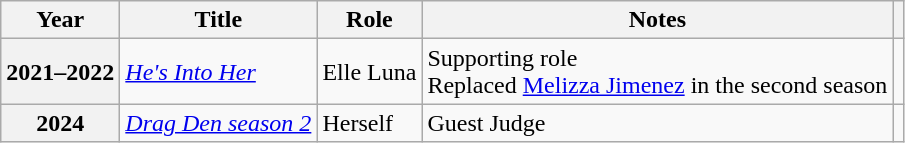<table class="wikitable plainrowheaders sortable">
<tr>
<th scope="col">Year</th>
<th scope="col">Title</th>
<th scope="col">Role</th>
<th scope="col">Notes</th>
<th class="unsortable"></th>
</tr>
<tr>
<th rowspan="1" scope="row">2021–2022</th>
<td style="text-align:left"><em><a href='#'>He's Into Her</a></em></td>
<td>Elle Luna</td>
<td>Supporting role<br>Replaced <a href='#'>Melizza Jimenez</a> in the second season</td>
<td></td>
</tr>
<tr>
<th rowspan="1" scope="row">2024</th>
<td style="text-align:left"><em><a href='#'>Drag Den season 2</a></em></td>
<td>Herself</td>
<td>Guest Judge</td>
<td></td>
</tr>
</table>
